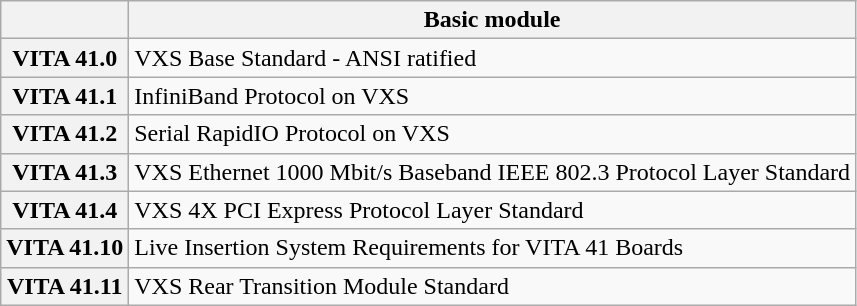<table class="wikitable">
<tr>
<th></th>
<th>Basic module</th>
</tr>
<tr>
<th>VITA 41.0</th>
<td>VXS Base Standard - ANSI ratified</td>
</tr>
<tr>
<th>VITA 41.1</th>
<td>InfiniBand Protocol on VXS</td>
</tr>
<tr>
<th>VITA 41.2</th>
<td>Serial RapidIO Protocol on VXS</td>
</tr>
<tr>
<th>VITA 41.3</th>
<td>VXS Ethernet 1000 Mbit/s Baseband IEEE 802.3 Protocol Layer Standard</td>
</tr>
<tr>
<th>VITA 41.4</th>
<td>VXS 4X PCI Express Protocol Layer Standard</td>
</tr>
<tr>
<th>VITA 41.10</th>
<td>Live Insertion System Requirements for VITA 41 Boards</td>
</tr>
<tr>
<th>VITA 41.11</th>
<td>VXS Rear Transition Module Standard</td>
</tr>
</table>
